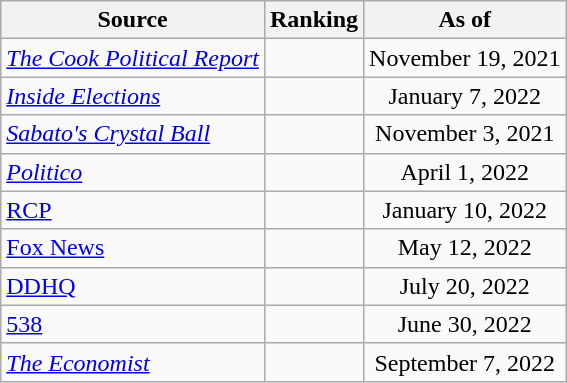<table class="wikitable" style="text-align:center">
<tr>
<th>Source</th>
<th>Ranking</th>
<th>As of</th>
</tr>
<tr>
<td align=left><em><a href='#'>The Cook Political Report</a></em></td>
<td></td>
<td>November 19, 2021</td>
</tr>
<tr>
<td align=left><em><a href='#'>Inside Elections</a></em></td>
<td></td>
<td>January 7, 2022</td>
</tr>
<tr>
<td align=left><em><a href='#'>Sabato's Crystal Ball</a></em></td>
<td></td>
<td>November 3, 2021</td>
</tr>
<tr>
<td align="left"><em><a href='#'>Politico</a></em></td>
<td></td>
<td>April 1, 2022</td>
</tr>
<tr>
<td align="left"><a href='#'>RCP</a></td>
<td></td>
<td>January 10, 2022</td>
</tr>
<tr>
<td align=left><a href='#'>Fox News</a></td>
<td></td>
<td>May 12, 2022</td>
</tr>
<tr>
<td align="left"><a href='#'>DDHQ</a></td>
<td></td>
<td>July 20, 2022</td>
</tr>
<tr>
<td align="left"><a href='#'>538</a></td>
<td></td>
<td>June 30, 2022</td>
</tr>
<tr>
<td align="left"><em><a href='#'>The Economist</a></em></td>
<td></td>
<td>September 7, 2022</td>
</tr>
</table>
